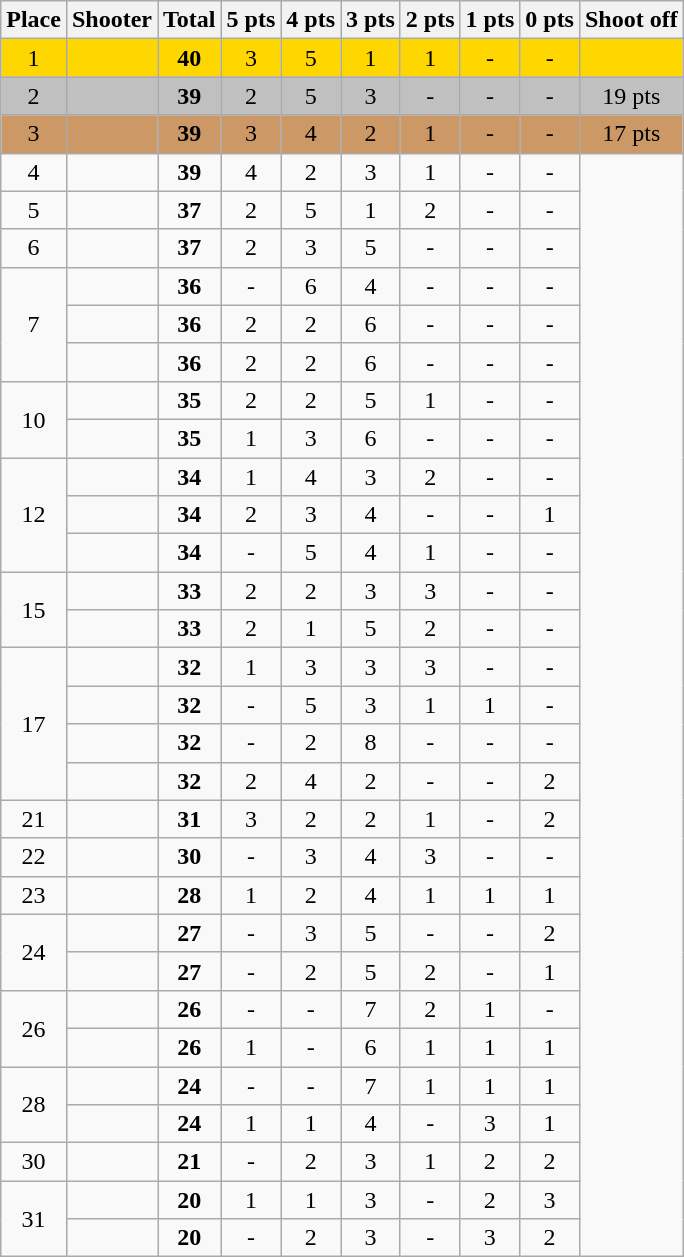<table class=wikitable style="text-align:center">
<tr>
<th>Place</th>
<th>Shooter</th>
<th>Total</th>
<th>5 pts</th>
<th>4 pts</th>
<th>3 pts</th>
<th>2 pts</th>
<th>1 pts</th>
<th>0 pts</th>
<th>Shoot off</th>
</tr>
<tr align=center bgcolor=gold>
<td>1</td>
<td align=left></td>
<td><strong>40</strong></td>
<td>3</td>
<td>5</td>
<td>1</td>
<td>1</td>
<td>-</td>
<td>-</td>
<td></td>
</tr>
<tr align=center bgcolor=silver>
<td>2</td>
<td align=left></td>
<td><strong>39</strong></td>
<td>2</td>
<td>5</td>
<td>3</td>
<td>-</td>
<td>-</td>
<td>-</td>
<td>19 pts</td>
</tr>
<tr align=center bgcolor=cc9966>
<td>3</td>
<td align=left></td>
<td><strong>39</strong></td>
<td>3</td>
<td>4</td>
<td>2</td>
<td>1</td>
<td>-</td>
<td>-</td>
<td>17 pts</td>
</tr>
<tr>
<td>4</td>
<td align=left></td>
<td><strong>39</strong></td>
<td>4</td>
<td>2</td>
<td>3</td>
<td>1</td>
<td>-</td>
<td>-</td>
</tr>
<tr>
<td>5</td>
<td align=left></td>
<td><strong>37</strong></td>
<td>2</td>
<td>5</td>
<td>1</td>
<td>2</td>
<td>-</td>
<td>-</td>
</tr>
<tr>
<td>6</td>
<td align=left></td>
<td><strong>37</strong></td>
<td>2</td>
<td>3</td>
<td>5</td>
<td>-</td>
<td>-</td>
<td>-</td>
</tr>
<tr>
<td rowspan=3>7</td>
<td align=left></td>
<td><strong>36</strong></td>
<td>-</td>
<td>6</td>
<td>4</td>
<td>-</td>
<td>-</td>
<td>-</td>
</tr>
<tr>
<td align=left></td>
<td><strong>36</strong></td>
<td>2</td>
<td>2</td>
<td>6</td>
<td>-</td>
<td>-</td>
<td>-</td>
</tr>
<tr>
<td align=left></td>
<td><strong>36</strong></td>
<td>2</td>
<td>2</td>
<td>6</td>
<td>-</td>
<td>-</td>
<td>-</td>
</tr>
<tr>
<td rowspan=2>10</td>
<td align=left></td>
<td><strong>35</strong></td>
<td>2</td>
<td>2</td>
<td>5</td>
<td>1</td>
<td>-</td>
<td>-</td>
</tr>
<tr>
<td align=left></td>
<td><strong>35</strong></td>
<td>1</td>
<td>3</td>
<td>6</td>
<td>-</td>
<td>-</td>
<td>-</td>
</tr>
<tr>
<td rowspan=3>12</td>
<td align=left></td>
<td><strong>34</strong></td>
<td>1</td>
<td>4</td>
<td>3</td>
<td>2</td>
<td>-</td>
<td>-</td>
</tr>
<tr>
<td align=left></td>
<td><strong>34</strong></td>
<td>2</td>
<td>3</td>
<td>4</td>
<td>-</td>
<td>-</td>
<td>1</td>
</tr>
<tr>
<td align=left></td>
<td><strong>34</strong></td>
<td>-</td>
<td>5</td>
<td>4</td>
<td>1</td>
<td>-</td>
<td>-</td>
</tr>
<tr>
<td rowspan=2>15</td>
<td align=left></td>
<td><strong>33</strong></td>
<td>2</td>
<td>2</td>
<td>3</td>
<td>3</td>
<td>-</td>
<td>-</td>
</tr>
<tr>
<td align=left></td>
<td><strong>33</strong></td>
<td>2</td>
<td>1</td>
<td>5</td>
<td>2</td>
<td>-</td>
<td>-</td>
</tr>
<tr>
<td rowspan=4>17</td>
<td align=left></td>
<td><strong>32</strong></td>
<td>1</td>
<td>3</td>
<td>3</td>
<td>3</td>
<td>-</td>
<td>-</td>
</tr>
<tr>
<td align=left></td>
<td><strong>32</strong></td>
<td>-</td>
<td>5</td>
<td>3</td>
<td>1</td>
<td>1</td>
<td>-</td>
</tr>
<tr>
<td align=left></td>
<td><strong>32</strong></td>
<td>-</td>
<td>2</td>
<td>8</td>
<td>-</td>
<td>-</td>
<td>-</td>
</tr>
<tr>
<td align=left></td>
<td><strong>32</strong></td>
<td>2</td>
<td>4</td>
<td>2</td>
<td>-</td>
<td>-</td>
<td>2</td>
</tr>
<tr>
<td>21</td>
<td align=left></td>
<td><strong>31</strong></td>
<td>3</td>
<td>2</td>
<td>2</td>
<td>1</td>
<td>-</td>
<td>2</td>
</tr>
<tr>
<td>22</td>
<td align=left></td>
<td><strong>30</strong></td>
<td>-</td>
<td>3</td>
<td>4</td>
<td>3</td>
<td>-</td>
<td>-</td>
</tr>
<tr>
<td>23</td>
<td align=left></td>
<td><strong>28</strong></td>
<td>1</td>
<td>2</td>
<td>4</td>
<td>1</td>
<td>1</td>
<td>1</td>
</tr>
<tr>
<td rowspan=2>24</td>
<td align=left></td>
<td><strong>27</strong></td>
<td>-</td>
<td>3</td>
<td>5</td>
<td>-</td>
<td>-</td>
<td>2</td>
</tr>
<tr>
<td align=left></td>
<td><strong>27</strong></td>
<td>-</td>
<td>2</td>
<td>5</td>
<td>2</td>
<td>-</td>
<td>1</td>
</tr>
<tr>
<td rowspan=2>26</td>
<td align=left></td>
<td><strong>26</strong></td>
<td>-</td>
<td>-</td>
<td>7</td>
<td>2</td>
<td>1</td>
<td>-</td>
</tr>
<tr>
<td align=left></td>
<td><strong>26</strong></td>
<td>1</td>
<td>-</td>
<td>6</td>
<td>1</td>
<td>1</td>
<td>1</td>
</tr>
<tr>
<td rowspan=2>28</td>
<td align=left></td>
<td><strong>24</strong></td>
<td>-</td>
<td>-</td>
<td>7</td>
<td>1</td>
<td>1</td>
<td>1</td>
</tr>
<tr>
<td align=left></td>
<td><strong>24</strong></td>
<td>1</td>
<td>1</td>
<td>4</td>
<td>-</td>
<td>3</td>
<td>1</td>
</tr>
<tr>
<td>30</td>
<td align=left></td>
<td><strong>21</strong></td>
<td>-</td>
<td>2</td>
<td>3</td>
<td>1</td>
<td>2</td>
<td>2</td>
</tr>
<tr>
<td rowspan=2>31</td>
<td align=left></td>
<td><strong>20</strong></td>
<td>1</td>
<td>1</td>
<td>3</td>
<td>-</td>
<td>2</td>
<td>3</td>
</tr>
<tr>
<td align=left></td>
<td><strong>20</strong></td>
<td>-</td>
<td>2</td>
<td>3</td>
<td>-</td>
<td>3</td>
<td>2</td>
</tr>
</table>
